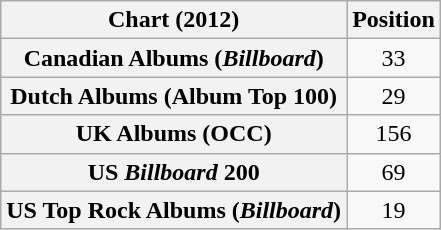<table class="wikitable sortable plainrowheaders" style="text-align:center;">
<tr>
<th>Chart (2012)</th>
<th>Position</th>
</tr>
<tr>
<th scope="row">Canadian Albums (<em>Billboard</em>)</th>
<td>33</td>
</tr>
<tr>
<th scope="row">Dutch Albums (Album Top 100)</th>
<td>29</td>
</tr>
<tr>
<th scope="row">UK Albums (OCC)</th>
<td>156</td>
</tr>
<tr>
<th scope="row">US <em>Billboard</em> 200</th>
<td>69</td>
</tr>
<tr>
<th scope="row">US Top Rock Albums (<em>Billboard</em>)</th>
<td>19</td>
</tr>
</table>
